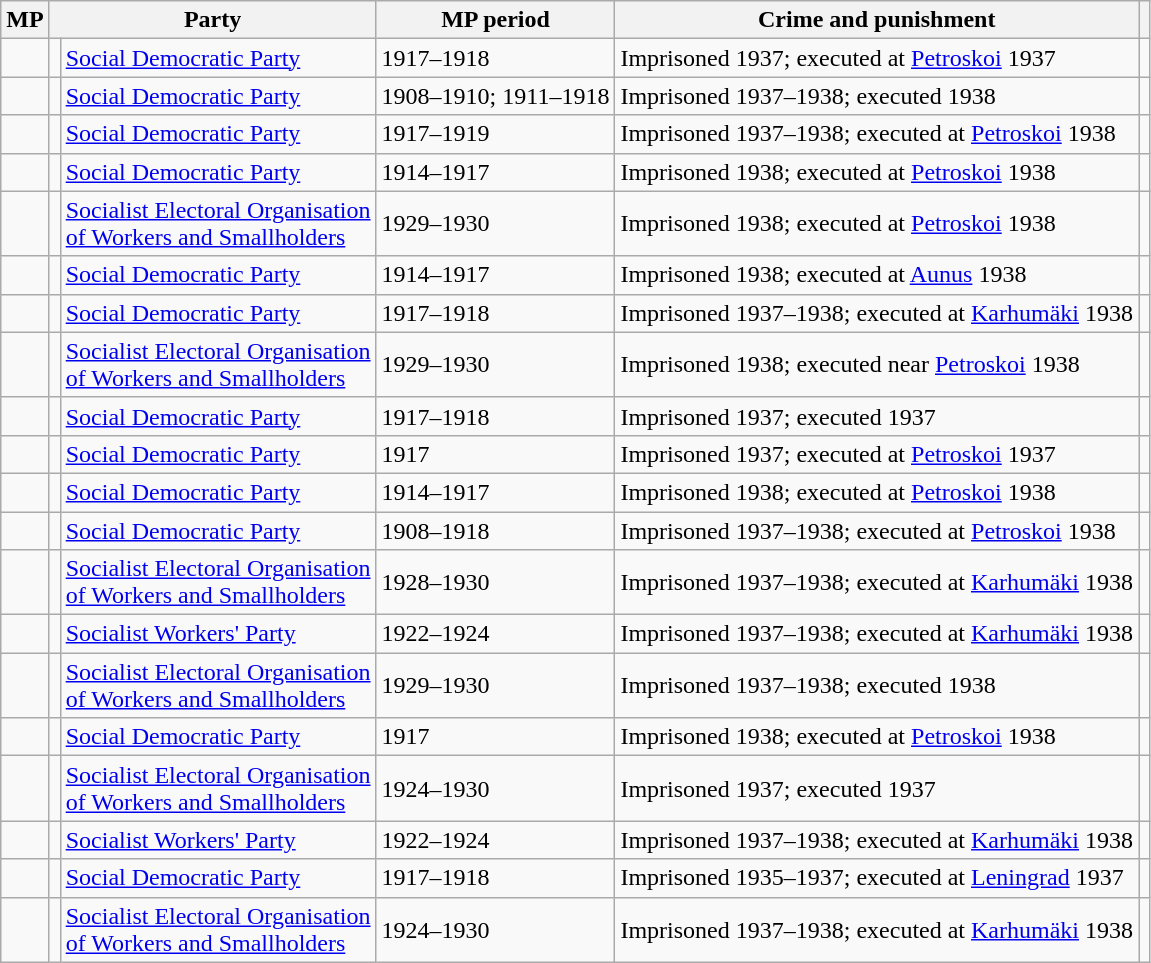<table class="wikitable plainrowheaders sortable" style="font-size:100%; text-align:left;">
<tr>
<th>MP</th>
<th colspan="2">Party</th>
<th>MP period</th>
<th>Crime and punishment</th>
<th></th>
</tr>
<tr>
<td></td>
<td></td>
<td><a href='#'>Social Democratic Party</a></td>
<td>1917–1918</td>
<td>Imprisoned 1937; executed at <a href='#'>Petroskoi</a> 1937</td>
<td></td>
</tr>
<tr>
<td></td>
<td></td>
<td><a href='#'>Social Democratic Party</a></td>
<td>1908–1910; 1911–1918</td>
<td>Imprisoned 1937–1938; executed 1938</td>
<td></td>
</tr>
<tr>
<td></td>
<td></td>
<td><a href='#'>Social Democratic Party</a></td>
<td>1917–1919</td>
<td>Imprisoned 1937–1938; executed at <a href='#'>Petroskoi</a> 1938</td>
<td></td>
</tr>
<tr>
<td></td>
<td></td>
<td><a href='#'>Social Democratic Party</a></td>
<td>1914–1917</td>
<td>Imprisoned 1938; executed at <a href='#'>Petroskoi</a> 1938</td>
<td></td>
</tr>
<tr>
<td></td>
<td></td>
<td><a href='#'>Socialist Electoral Organisation<br>of Workers and Smallholders</a></td>
<td>1929–1930</td>
<td>Imprisoned 1938; executed at <a href='#'>Petroskoi</a> 1938</td>
<td></td>
</tr>
<tr>
<td></td>
<td></td>
<td><a href='#'>Social Democratic Party</a></td>
<td>1914–1917</td>
<td>Imprisoned 1938; executed at <a href='#'>Aunus</a> 1938</td>
<td></td>
</tr>
<tr>
<td></td>
<td></td>
<td><a href='#'>Social Democratic Party</a></td>
<td>1917–1918</td>
<td>Imprisoned 1937–1938; executed at <a href='#'>Karhumäki</a> 1938</td>
<td></td>
</tr>
<tr>
<td></td>
<td></td>
<td><a href='#'>Socialist Electoral Organisation<br>of Workers and Smallholders</a></td>
<td>1929–1930</td>
<td>Imprisoned 1938; executed near <a href='#'>Petroskoi</a> 1938</td>
<td></td>
</tr>
<tr>
<td></td>
<td></td>
<td><a href='#'>Social Democratic Party</a></td>
<td>1917–1918</td>
<td>Imprisoned 1937; executed 1937</td>
<td></td>
</tr>
<tr>
<td></td>
<td></td>
<td><a href='#'>Social Democratic Party</a></td>
<td>1917</td>
<td>Imprisoned 1937; executed at <a href='#'>Petroskoi</a> 1937</td>
<td></td>
</tr>
<tr>
<td></td>
<td></td>
<td><a href='#'>Social Democratic Party</a></td>
<td>1914–1917</td>
<td>Imprisoned 1938; executed at <a href='#'>Petroskoi</a> 1938</td>
<td></td>
</tr>
<tr>
<td></td>
<td></td>
<td><a href='#'>Social Democratic Party</a></td>
<td>1908–1918</td>
<td>Imprisoned 1937–1938; executed at <a href='#'>Petroskoi</a> 1938</td>
<td></td>
</tr>
<tr>
<td></td>
<td></td>
<td><a href='#'>Socialist Electoral Organisation<br>of Workers and Smallholders</a></td>
<td>1928–1930</td>
<td>Imprisoned 1937–1938; executed at <a href='#'>Karhumäki</a> 1938</td>
<td></td>
</tr>
<tr>
<td></td>
<td></td>
<td><a href='#'>Socialist Workers' Party</a></td>
<td>1922–1924</td>
<td>Imprisoned 1937–1938; executed at <a href='#'>Karhumäki</a> 1938</td>
<td></td>
</tr>
<tr>
<td></td>
<td></td>
<td><a href='#'>Socialist Electoral Organisation<br>of Workers and Smallholders</a></td>
<td>1929–1930</td>
<td>Imprisoned 1937–1938; executed 1938</td>
<td></td>
</tr>
<tr>
<td></td>
<td></td>
<td><a href='#'>Social Democratic Party</a></td>
<td>1917</td>
<td>Imprisoned 1938; executed at <a href='#'>Petroskoi</a> 1938</td>
<td></td>
</tr>
<tr>
<td></td>
<td></td>
<td><a href='#'>Socialist Electoral Organisation<br>of Workers and Smallholders</a></td>
<td>1924–1930</td>
<td>Imprisoned 1937; executed 1937</td>
<td></td>
</tr>
<tr>
<td></td>
<td></td>
<td><a href='#'>Socialist Workers' Party</a></td>
<td>1922–1924</td>
<td>Imprisoned 1937–1938; executed at <a href='#'>Karhumäki</a> 1938</td>
<td></td>
</tr>
<tr>
<td></td>
<td></td>
<td><a href='#'>Social Democratic Party</a></td>
<td>1917–1918</td>
<td>Imprisoned 1935–1937; executed at <a href='#'>Leningrad</a> 1937</td>
<td></td>
</tr>
<tr>
<td></td>
<td></td>
<td><a href='#'>Socialist Electoral Organisation<br>of Workers and Smallholders</a></td>
<td>1924–1930</td>
<td>Imprisoned 1937–1938; executed at <a href='#'>Karhumäki</a> 1938</td>
<td></td>
</tr>
</table>
